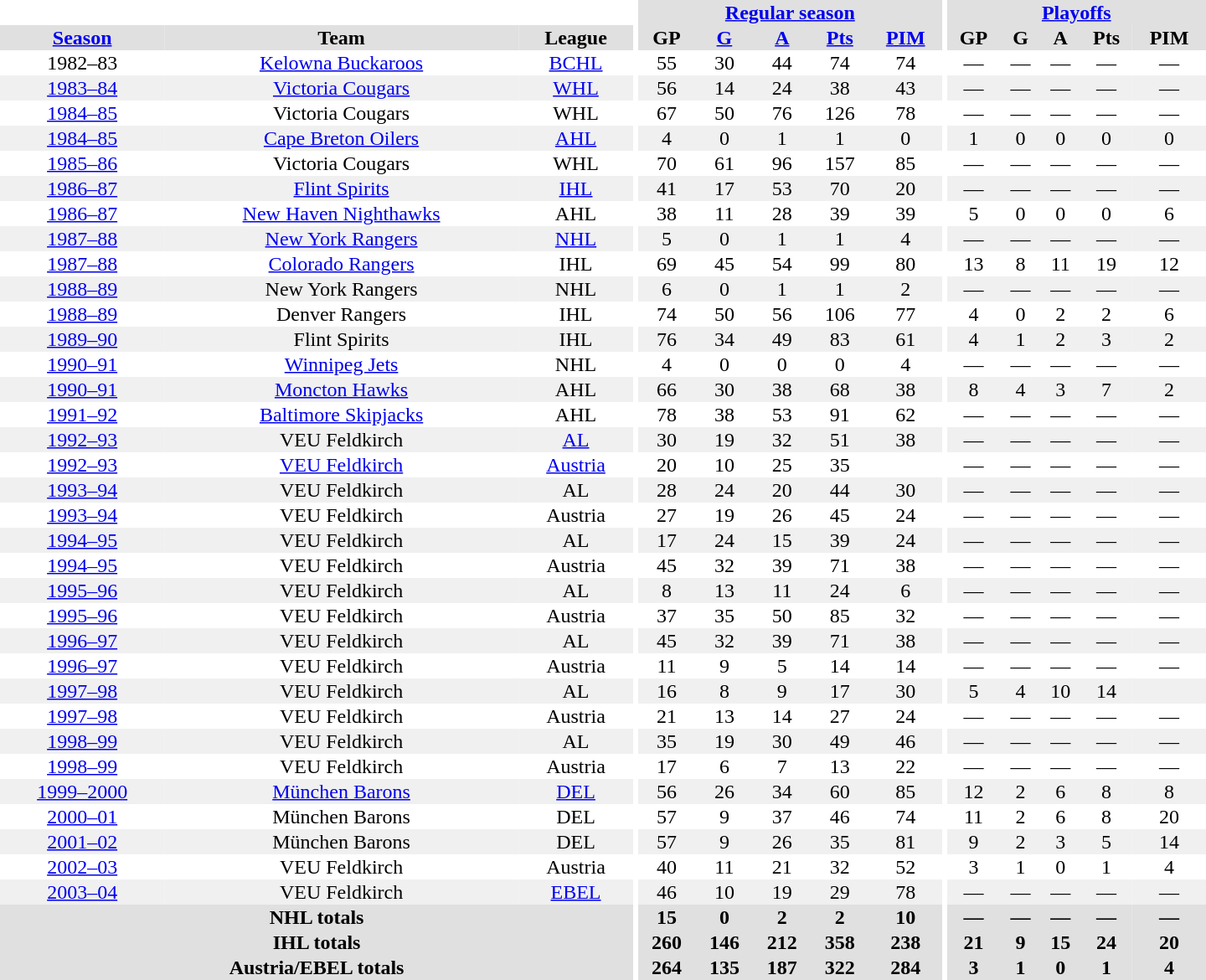<table border="0" cellpadding="1" cellspacing="0" style="text-align:center; width:60em">
<tr bgcolor="#e0e0e0">
<th colspan="3" bgcolor="#ffffff"></th>
<th rowspan="99" bgcolor="#ffffff"></th>
<th colspan="5"><a href='#'>Regular season</a></th>
<th rowspan="99" bgcolor="#ffffff"></th>
<th colspan="5"><a href='#'>Playoffs</a></th>
</tr>
<tr bgcolor="#e0e0e0">
<th><a href='#'>Season</a></th>
<th>Team</th>
<th>League</th>
<th>GP</th>
<th><a href='#'>G</a></th>
<th><a href='#'>A</a></th>
<th><a href='#'>Pts</a></th>
<th><a href='#'>PIM</a></th>
<th>GP</th>
<th>G</th>
<th>A</th>
<th>Pts</th>
<th>PIM</th>
</tr>
<tr>
<td>1982–83</td>
<td><a href='#'>Kelowna Buckaroos</a></td>
<td><a href='#'>BCHL</a></td>
<td>55</td>
<td>30</td>
<td>44</td>
<td>74</td>
<td>74</td>
<td>—</td>
<td>—</td>
<td>—</td>
<td>—</td>
<td>—</td>
</tr>
<tr bgcolor="#f0f0f0">
<td><a href='#'>1983–84</a></td>
<td><a href='#'>Victoria Cougars</a></td>
<td><a href='#'>WHL</a></td>
<td>56</td>
<td>14</td>
<td>24</td>
<td>38</td>
<td>43</td>
<td>—</td>
<td>—</td>
<td>—</td>
<td>—</td>
<td>—</td>
</tr>
<tr>
<td><a href='#'>1984–85</a></td>
<td>Victoria Cougars</td>
<td>WHL</td>
<td>67</td>
<td>50</td>
<td>76</td>
<td>126</td>
<td>78</td>
<td>—</td>
<td>—</td>
<td>—</td>
<td>—</td>
<td>—</td>
</tr>
<tr bgcolor="#f0f0f0">
<td><a href='#'>1984–85</a></td>
<td><a href='#'>Cape Breton Oilers</a></td>
<td><a href='#'>AHL</a></td>
<td>4</td>
<td>0</td>
<td>1</td>
<td>1</td>
<td>0</td>
<td>1</td>
<td>0</td>
<td>0</td>
<td>0</td>
<td>0</td>
</tr>
<tr>
<td><a href='#'>1985–86</a></td>
<td>Victoria Cougars</td>
<td>WHL</td>
<td>70</td>
<td>61</td>
<td>96</td>
<td>157</td>
<td>85</td>
<td>—</td>
<td>—</td>
<td>—</td>
<td>—</td>
<td>—</td>
</tr>
<tr bgcolor="#f0f0f0">
<td><a href='#'>1986–87</a></td>
<td><a href='#'>Flint Spirits</a></td>
<td><a href='#'>IHL</a></td>
<td>41</td>
<td>17</td>
<td>53</td>
<td>70</td>
<td>20</td>
<td>—</td>
<td>—</td>
<td>—</td>
<td>—</td>
<td>—</td>
</tr>
<tr>
<td><a href='#'>1986–87</a></td>
<td><a href='#'>New Haven Nighthawks</a></td>
<td>AHL</td>
<td>38</td>
<td>11</td>
<td>28</td>
<td>39</td>
<td>39</td>
<td>5</td>
<td>0</td>
<td>0</td>
<td>0</td>
<td>6</td>
</tr>
<tr bgcolor="#f0f0f0">
<td><a href='#'>1987–88</a></td>
<td><a href='#'>New York Rangers</a></td>
<td><a href='#'>NHL</a></td>
<td>5</td>
<td>0</td>
<td>1</td>
<td>1</td>
<td>4</td>
<td>—</td>
<td>—</td>
<td>—</td>
<td>—</td>
<td>—</td>
</tr>
<tr>
<td><a href='#'>1987–88</a></td>
<td><a href='#'>Colorado Rangers</a></td>
<td>IHL</td>
<td>69</td>
<td>45</td>
<td>54</td>
<td>99</td>
<td>80</td>
<td>13</td>
<td>8</td>
<td>11</td>
<td>19</td>
<td>12</td>
</tr>
<tr bgcolor="#f0f0f0">
<td><a href='#'>1988–89</a></td>
<td>New York Rangers</td>
<td>NHL</td>
<td>6</td>
<td>0</td>
<td>1</td>
<td>1</td>
<td>2</td>
<td>—</td>
<td>—</td>
<td>—</td>
<td>—</td>
<td>—</td>
</tr>
<tr>
<td><a href='#'>1988–89</a></td>
<td>Denver Rangers</td>
<td>IHL</td>
<td>74</td>
<td>50</td>
<td>56</td>
<td>106</td>
<td>77</td>
<td>4</td>
<td>0</td>
<td>2</td>
<td>2</td>
<td>6</td>
</tr>
<tr bgcolor="#f0f0f0">
<td><a href='#'>1989–90</a></td>
<td>Flint Spirits</td>
<td>IHL</td>
<td>76</td>
<td>34</td>
<td>49</td>
<td>83</td>
<td>61</td>
<td>4</td>
<td>1</td>
<td>2</td>
<td>3</td>
<td>2</td>
</tr>
<tr>
<td><a href='#'>1990–91</a></td>
<td><a href='#'>Winnipeg Jets</a></td>
<td>NHL</td>
<td>4</td>
<td>0</td>
<td>0</td>
<td>0</td>
<td>4</td>
<td>—</td>
<td>—</td>
<td>—</td>
<td>—</td>
<td>—</td>
</tr>
<tr bgcolor="#f0f0f0">
<td><a href='#'>1990–91</a></td>
<td><a href='#'>Moncton Hawks</a></td>
<td>AHL</td>
<td>66</td>
<td>30</td>
<td>38</td>
<td>68</td>
<td>38</td>
<td>8</td>
<td>4</td>
<td>3</td>
<td>7</td>
<td>2</td>
</tr>
<tr>
<td><a href='#'>1991–92</a></td>
<td><a href='#'>Baltimore Skipjacks</a></td>
<td>AHL</td>
<td>78</td>
<td>38</td>
<td>53</td>
<td>91</td>
<td>62</td>
<td>—</td>
<td>—</td>
<td>—</td>
<td>—</td>
<td>—</td>
</tr>
<tr bgcolor="#f0f0f0">
<td><a href='#'>1992–93</a></td>
<td>VEU Feldkirch</td>
<td><a href='#'>AL</a></td>
<td>30</td>
<td>19</td>
<td>32</td>
<td>51</td>
<td>38</td>
<td>—</td>
<td>—</td>
<td>—</td>
<td>—</td>
<td>—</td>
</tr>
<tr>
<td><a href='#'>1992–93</a></td>
<td><a href='#'>VEU Feldkirch</a></td>
<td><a href='#'>Austria</a></td>
<td>20</td>
<td>10</td>
<td>25</td>
<td>35</td>
<td></td>
<td>—</td>
<td>—</td>
<td>—</td>
<td>—</td>
<td>—</td>
</tr>
<tr bgcolor="#f0f0f0">
<td><a href='#'>1993–94</a></td>
<td>VEU Feldkirch</td>
<td>AL</td>
<td>28</td>
<td>24</td>
<td>20</td>
<td>44</td>
<td>30</td>
<td>—</td>
<td>—</td>
<td>—</td>
<td>—</td>
<td>—</td>
</tr>
<tr>
<td><a href='#'>1993–94</a></td>
<td>VEU Feldkirch</td>
<td>Austria</td>
<td>27</td>
<td>19</td>
<td>26</td>
<td>45</td>
<td>24</td>
<td>—</td>
<td>—</td>
<td>—</td>
<td>—</td>
<td>—</td>
</tr>
<tr bgcolor="#f0f0f0">
<td><a href='#'>1994–95</a></td>
<td>VEU Feldkirch</td>
<td>AL</td>
<td>17</td>
<td>24</td>
<td>15</td>
<td>39</td>
<td>24</td>
<td>—</td>
<td>—</td>
<td>—</td>
<td>—</td>
<td>—</td>
</tr>
<tr>
<td><a href='#'>1994–95</a></td>
<td>VEU Feldkirch</td>
<td>Austria</td>
<td>45</td>
<td>32</td>
<td>39</td>
<td>71</td>
<td>38</td>
<td>—</td>
<td>—</td>
<td>—</td>
<td>—</td>
<td>—</td>
</tr>
<tr bgcolor="#f0f0f0">
<td><a href='#'>1995–96</a></td>
<td>VEU Feldkirch</td>
<td>AL</td>
<td>8</td>
<td>13</td>
<td>11</td>
<td>24</td>
<td>6</td>
<td>—</td>
<td>—</td>
<td>—</td>
<td>—</td>
<td>—</td>
</tr>
<tr>
<td><a href='#'>1995–96</a></td>
<td>VEU Feldkirch</td>
<td>Austria</td>
<td>37</td>
<td>35</td>
<td>50</td>
<td>85</td>
<td>32</td>
<td>—</td>
<td>—</td>
<td>—</td>
<td>—</td>
<td>—</td>
</tr>
<tr bgcolor="#f0f0f0">
<td><a href='#'>1996–97</a></td>
<td>VEU Feldkirch</td>
<td>AL</td>
<td>45</td>
<td>32</td>
<td>39</td>
<td>71</td>
<td>38</td>
<td>—</td>
<td>—</td>
<td>—</td>
<td>—</td>
<td>—</td>
</tr>
<tr>
<td><a href='#'>1996–97</a></td>
<td>VEU Feldkirch</td>
<td>Austria</td>
<td>11</td>
<td>9</td>
<td>5</td>
<td>14</td>
<td>14</td>
<td>—</td>
<td>—</td>
<td>—</td>
<td>—</td>
<td>—</td>
</tr>
<tr bgcolor="#f0f0f0">
<td><a href='#'>1997–98</a></td>
<td>VEU Feldkirch</td>
<td>AL</td>
<td>16</td>
<td>8</td>
<td>9</td>
<td>17</td>
<td>30</td>
<td>5</td>
<td>4</td>
<td>10</td>
<td>14</td>
<td></td>
</tr>
<tr>
<td><a href='#'>1997–98</a></td>
<td>VEU Feldkirch</td>
<td>Austria</td>
<td>21</td>
<td>13</td>
<td>14</td>
<td>27</td>
<td>24</td>
<td>—</td>
<td>—</td>
<td>—</td>
<td>—</td>
<td>—</td>
</tr>
<tr bgcolor="#f0f0f0">
<td><a href='#'>1998–99</a></td>
<td>VEU Feldkirch</td>
<td>AL</td>
<td>35</td>
<td>19</td>
<td>30</td>
<td>49</td>
<td>46</td>
<td>—</td>
<td>—</td>
<td>—</td>
<td>—</td>
<td>—</td>
</tr>
<tr>
<td><a href='#'>1998–99</a></td>
<td>VEU Feldkirch</td>
<td>Austria</td>
<td>17</td>
<td>6</td>
<td>7</td>
<td>13</td>
<td>22</td>
<td>—</td>
<td>—</td>
<td>—</td>
<td>—</td>
<td>—</td>
</tr>
<tr bgcolor="#f0f0f0">
<td><a href='#'>1999–2000</a></td>
<td><a href='#'>München Barons</a></td>
<td><a href='#'>DEL</a></td>
<td>56</td>
<td>26</td>
<td>34</td>
<td>60</td>
<td>85</td>
<td>12</td>
<td>2</td>
<td>6</td>
<td>8</td>
<td>8</td>
</tr>
<tr>
<td><a href='#'>2000–01</a></td>
<td>München Barons</td>
<td>DEL</td>
<td>57</td>
<td>9</td>
<td>37</td>
<td>46</td>
<td>74</td>
<td>11</td>
<td>2</td>
<td>6</td>
<td>8</td>
<td>20</td>
</tr>
<tr bgcolor="#f0f0f0">
<td><a href='#'>2001–02</a></td>
<td>München Barons</td>
<td>DEL</td>
<td>57</td>
<td>9</td>
<td>26</td>
<td>35</td>
<td>81</td>
<td>9</td>
<td>2</td>
<td>3</td>
<td>5</td>
<td>14</td>
</tr>
<tr>
<td><a href='#'>2002–03</a></td>
<td>VEU Feldkirch</td>
<td>Austria</td>
<td>40</td>
<td>11</td>
<td>21</td>
<td>32</td>
<td>52</td>
<td>3</td>
<td>1</td>
<td>0</td>
<td>1</td>
<td>4</td>
</tr>
<tr bgcolor="#f0f0f0">
<td><a href='#'>2003–04</a></td>
<td>VEU Feldkirch</td>
<td><a href='#'>EBEL</a></td>
<td>46</td>
<td>10</td>
<td>19</td>
<td>29</td>
<td>78</td>
<td>—</td>
<td>—</td>
<td>—</td>
<td>—</td>
<td>—</td>
</tr>
<tr bgcolor="#e0e0e0">
<th colspan="3">NHL totals</th>
<th>15</th>
<th>0</th>
<th>2</th>
<th>2</th>
<th>10</th>
<th>—</th>
<th>—</th>
<th>—</th>
<th>—</th>
<th>—</th>
</tr>
<tr bgcolor="#e0e0e0">
<th colspan="3">IHL totals</th>
<th>260</th>
<th>146</th>
<th>212</th>
<th>358</th>
<th>238</th>
<th>21</th>
<th>9</th>
<th>15</th>
<th>24</th>
<th>20</th>
</tr>
<tr bgcolor="#e0e0e0">
<th colspan="3">Austria/EBEL totals</th>
<th>264</th>
<th>135</th>
<th>187</th>
<th>322</th>
<th>284</th>
<th>3</th>
<th>1</th>
<th>0</th>
<th>1</th>
<th>4</th>
</tr>
</table>
